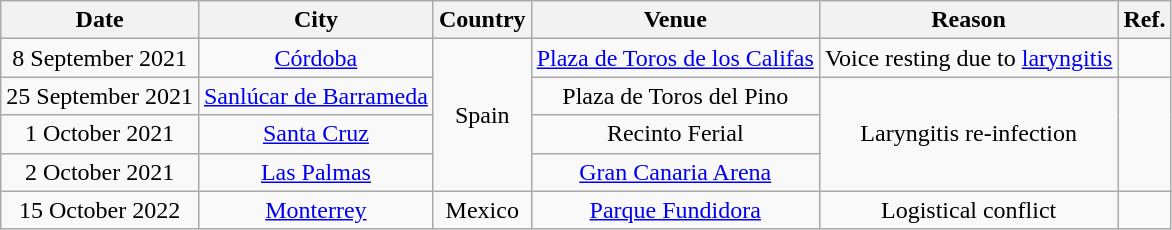<table class="wikitable" style="text-align:center;">
<tr>
<th>Date</th>
<th>City</th>
<th>Country</th>
<th>Venue</th>
<th>Reason</th>
<th>Ref.</th>
</tr>
<tr>
<td>8 September 2021</td>
<td><a href='#'>Córdoba</a></td>
<td rowspan="4">Spain</td>
<td><a href='#'>Plaza de Toros de los Califas</a></td>
<td>Voice resting due to <a href='#'>laryngitis</a></td>
<td></td>
</tr>
<tr>
<td>25 September 2021</td>
<td><a href='#'>Sanlúcar de Barrameda</a></td>
<td>Plaza de Toros del Pino</td>
<td rowspan="3">Laryngitis re-infection</td>
<td rowspan="3"></td>
</tr>
<tr>
<td>1 October 2021</td>
<td><a href='#'>Santa Cruz</a></td>
<td>Recinto Ferial</td>
</tr>
<tr>
<td>2 October 2021</td>
<td><a href='#'>Las Palmas</a></td>
<td><a href='#'>Gran Canaria Arena</a></td>
</tr>
<tr>
<td>15 October 2022</td>
<td><a href='#'>Monterrey</a></td>
<td>Mexico</td>
<td><a href='#'>Parque Fundidora</a></td>
<td>Logistical conflict</td>
<td></td>
</tr>
</table>
